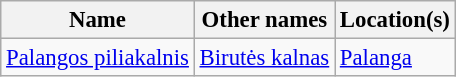<table class="wikitable" style="font-size: 95%;">
<tr>
<th>Name</th>
<th>Other names</th>
<th>Location(s)</th>
</tr>
<tr>
<td><a href='#'>Palangos piliakalnis</a></td>
<td><a href='#'>Birutės kalnas</a></td>
<td><a href='#'>Palanga</a></td>
</tr>
</table>
